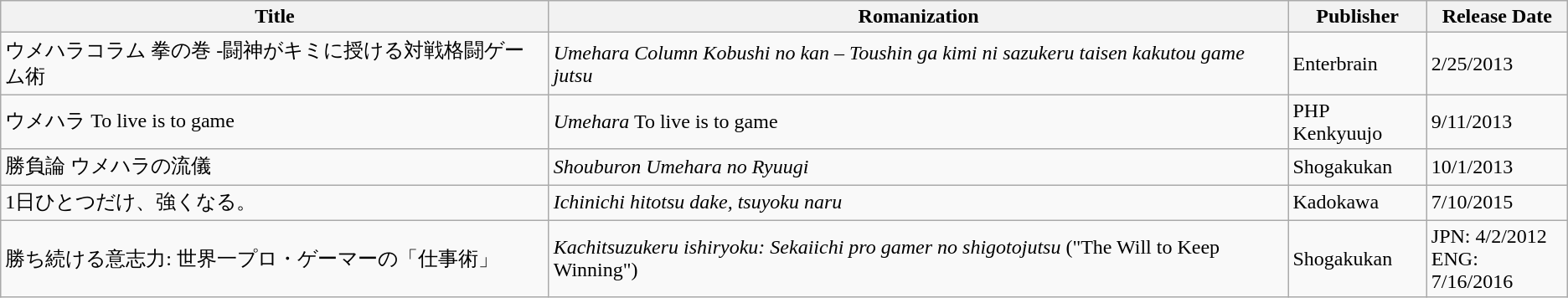<table class="wikitable">
<tr>
<th>Title</th>
<th>Romanization</th>
<th>Publisher</th>
<th>Release Date</th>
</tr>
<tr>
<td>ウメハラコラム 拳の巻 -闘神がキミに授ける対戦格闘ゲーム術</td>
<td><em>Umehara Column Kobushi no kan – Toushin ga kimi ni sazukeru taisen kakutou game jutsu</em></td>
<td>Enterbrain</td>
<td>2/25/2013</td>
</tr>
<tr>
<td>ウメハラ To live is to game</td>
<td><em>Umehara</em> To live is to game</td>
<td>PHP Kenkyuujo</td>
<td>9/11/2013</td>
</tr>
<tr>
<td>勝負論 ウメハラの流儀</td>
<td><em>Shouburon Umehara no Ryuugi</em></td>
<td>Shogakukan</td>
<td>10/1/2013</td>
</tr>
<tr>
<td>1日ひとつだけ、強くなる。</td>
<td><em>Ichinichi hitotsu dake, tsuyoku naru</em></td>
<td>Kadokawa</td>
<td>7/10/2015</td>
</tr>
<tr>
<td>勝ち続ける意志力: 世界一プロ・ゲーマーの「仕事術」</td>
<td><em>Kachitsuzukeru ishiryoku: Sekaiichi pro gamer no shigotojutsu</em> ("The Will to Keep Winning")</td>
<td>Shogakukan</td>
<td>JPN: 4/2/2012<br>ENG: 7/16/2016</td>
</tr>
</table>
